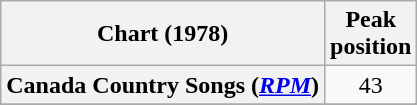<table class="wikitable sortable plainrowheaders" style="text-align:center">
<tr>
<th scope="col">Chart (1978)</th>
<th scope="col">Peak<br> position</th>
</tr>
<tr>
<th scope="row">Canada Country Songs (<em><a href='#'>RPM</a></em>)</th>
<td>43</td>
</tr>
<tr>
</tr>
<tr>
</tr>
</table>
